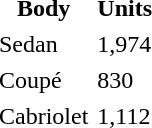<table border="0" cellpadding="2">
<tr>
<th>Body</th>
<th>Units</th>
</tr>
<tr>
<td>Sedan</td>
<td>1,974</td>
</tr>
<tr>
<td>Coupé</td>
<td>830</td>
</tr>
<tr>
<td>Cabriolet</td>
<td>1,112</td>
</tr>
</table>
